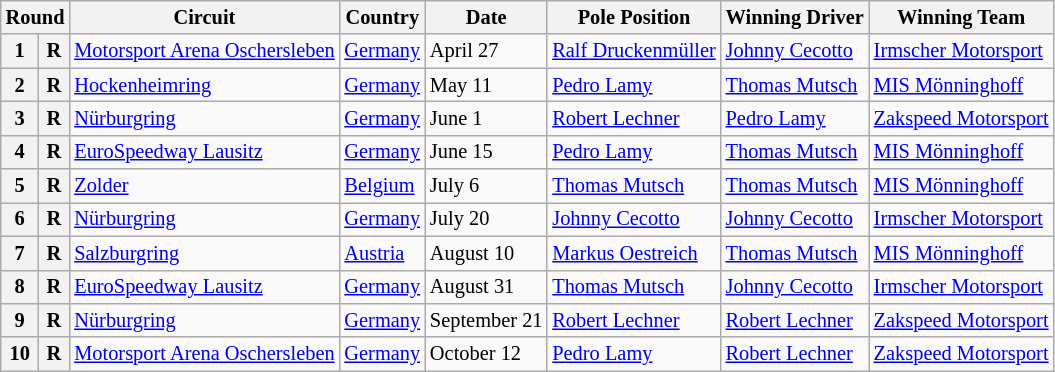<table class="wikitable" style="font-size: 85%">
<tr>
<th colspan=2>Round</th>
<th>Circuit</th>
<th>Country</th>
<th>Date</th>
<th>Pole Position</th>
<th>Winning Driver</th>
<th>Winning Team</th>
</tr>
<tr>
<th>1</th>
<th>R</th>
<td> <a href='#'>Motorsport Arena Oschersleben</a></td>
<td><a href='#'>Germany</a></td>
<td>April 27</td>
<td> <a href='#'>Ralf Druckenmüller</a></td>
<td> <a href='#'>Johnny Cecotto</a></td>
<td> <a href='#'>Irmscher Motorsport</a></td>
</tr>
<tr>
<th>2</th>
<th>R</th>
<td> <a href='#'>Hockenheimring</a></td>
<td><a href='#'>Germany</a></td>
<td>May 11</td>
<td> <a href='#'>Pedro Lamy</a></td>
<td> <a href='#'>Thomas Mutsch</a></td>
<td> <a href='#'>MIS Mönninghoff</a></td>
</tr>
<tr>
<th>3</th>
<th>R</th>
<td> <a href='#'>Nürburgring</a></td>
<td><a href='#'>Germany</a></td>
<td>June 1</td>
<td> <a href='#'>Robert Lechner</a></td>
<td> <a href='#'>Pedro Lamy</a></td>
<td> <a href='#'>Zakspeed Motorsport</a></td>
</tr>
<tr>
<th>4</th>
<th>R</th>
<td> <a href='#'>EuroSpeedway Lausitz</a></td>
<td><a href='#'>Germany</a></td>
<td>June 15</td>
<td> <a href='#'>Pedro Lamy</a></td>
<td> <a href='#'>Thomas Mutsch</a></td>
<td> <a href='#'>MIS Mönninghoff</a></td>
</tr>
<tr>
<th>5</th>
<th>R</th>
<td> <a href='#'>Zolder</a></td>
<td><a href='#'>Belgium</a></td>
<td>July 6</td>
<td> <a href='#'>Thomas Mutsch</a></td>
<td> <a href='#'>Thomas Mutsch</a></td>
<td> <a href='#'>MIS Mönninghoff</a></td>
</tr>
<tr>
<th>6</th>
<th>R</th>
<td> <a href='#'>Nürburgring</a></td>
<td><a href='#'>Germany</a></td>
<td>July 20</td>
<td> <a href='#'>Johnny Cecotto</a></td>
<td> <a href='#'>Johnny Cecotto</a></td>
<td> <a href='#'>Irmscher Motorsport</a></td>
</tr>
<tr>
<th>7</th>
<th>R</th>
<td> <a href='#'>Salzburgring</a></td>
<td><a href='#'>Austria</a></td>
<td>August 10</td>
<td> <a href='#'>Markus Oestreich</a></td>
<td> <a href='#'>Thomas Mutsch</a></td>
<td> <a href='#'>MIS Mönninghoff</a></td>
</tr>
<tr>
<th>8</th>
<th>R</th>
<td> <a href='#'>EuroSpeedway Lausitz</a></td>
<td><a href='#'>Germany</a></td>
<td>August 31</td>
<td> <a href='#'>Thomas Mutsch</a></td>
<td> <a href='#'>Johnny Cecotto</a></td>
<td> <a href='#'>Irmscher Motorsport</a></td>
</tr>
<tr>
<th>9</th>
<th>R</th>
<td> <a href='#'>Nürburgring</a></td>
<td><a href='#'>Germany</a></td>
<td>September 21</td>
<td> <a href='#'>Robert Lechner</a></td>
<td> <a href='#'>Robert Lechner</a></td>
<td> <a href='#'>Zakspeed Motorsport</a></td>
</tr>
<tr>
<th>10</th>
<th>R</th>
<td> <a href='#'>Motorsport Arena Oschersleben</a></td>
<td><a href='#'>Germany</a></td>
<td>October 12</td>
<td> <a href='#'>Pedro Lamy</a></td>
<td> <a href='#'>Robert Lechner</a></td>
<td> <a href='#'>Zakspeed Motorsport</a></td>
</tr>
</table>
